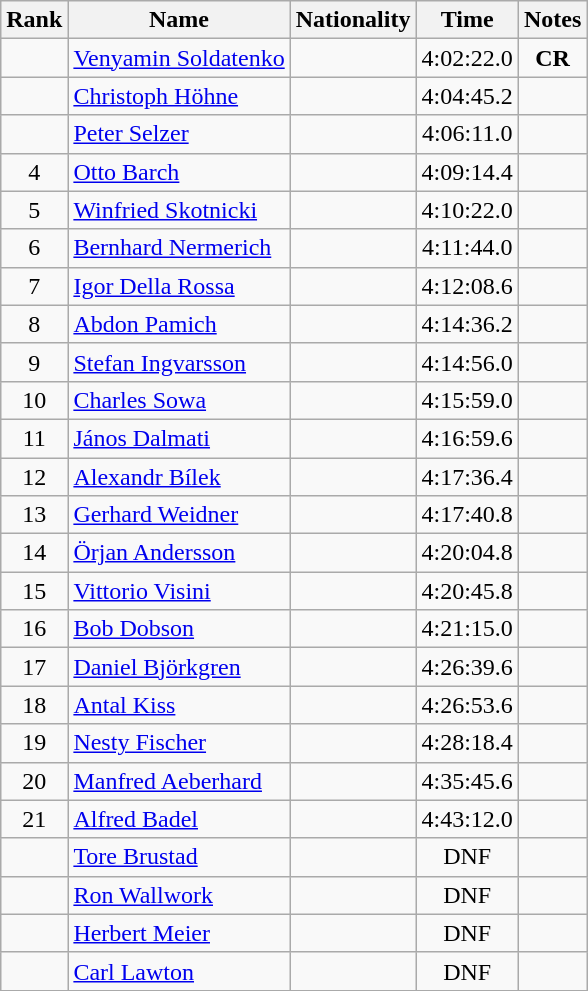<table class="wikitable sortable" style="text-align:center">
<tr>
<th>Rank</th>
<th>Name</th>
<th>Nationality</th>
<th>Time</th>
<th>Notes</th>
</tr>
<tr>
<td></td>
<td align=left><a href='#'>Venyamin Soldatenko</a></td>
<td align=left></td>
<td>4:02:22.0</td>
<td><strong>CR</strong></td>
</tr>
<tr>
<td></td>
<td align=left><a href='#'>Christoph Höhne</a></td>
<td align=left></td>
<td>4:04:45.2</td>
<td></td>
</tr>
<tr>
<td></td>
<td align=left><a href='#'>Peter Selzer</a></td>
<td align=left></td>
<td>4:06:11.0</td>
<td></td>
</tr>
<tr>
<td>4</td>
<td align=left><a href='#'>Otto Barch</a></td>
<td align=left></td>
<td>4:09:14.4</td>
<td></td>
</tr>
<tr>
<td>5</td>
<td align=left><a href='#'>Winfried Skotnicki</a></td>
<td align=left></td>
<td>4:10:22.0</td>
<td></td>
</tr>
<tr>
<td>6</td>
<td align=left><a href='#'>Bernhard Nermerich</a></td>
<td align=left></td>
<td>4:11:44.0</td>
<td></td>
</tr>
<tr>
<td>7</td>
<td align=left><a href='#'>Igor Della Rossa</a></td>
<td align=left></td>
<td>4:12:08.6</td>
<td></td>
</tr>
<tr>
<td>8</td>
<td align=left><a href='#'>Abdon Pamich</a></td>
<td align=left></td>
<td>4:14:36.2</td>
<td></td>
</tr>
<tr>
<td>9</td>
<td align=left><a href='#'>Stefan Ingvarsson</a></td>
<td align=left></td>
<td>4:14:56.0</td>
<td></td>
</tr>
<tr>
<td>10</td>
<td align=left><a href='#'>Charles Sowa</a></td>
<td align=left></td>
<td>4:15:59.0</td>
<td></td>
</tr>
<tr>
<td>11</td>
<td align=left><a href='#'>János Dalmati</a></td>
<td align=left></td>
<td>4:16:59.6</td>
<td></td>
</tr>
<tr>
<td>12</td>
<td align=left><a href='#'>Alexandr Bílek</a></td>
<td align=left></td>
<td>4:17:36.4</td>
<td></td>
</tr>
<tr>
<td>13</td>
<td align=left><a href='#'>Gerhard Weidner</a></td>
<td align=left></td>
<td>4:17:40.8</td>
<td></td>
</tr>
<tr>
<td>14</td>
<td align=left><a href='#'>Örjan Andersson</a></td>
<td align=left></td>
<td>4:20:04.8</td>
<td></td>
</tr>
<tr>
<td>15</td>
<td align=left><a href='#'>Vittorio Visini</a></td>
<td align=left></td>
<td>4:20:45.8</td>
<td></td>
</tr>
<tr>
<td>16</td>
<td align=left><a href='#'>Bob Dobson</a></td>
<td align=left></td>
<td>4:21:15.0</td>
<td></td>
</tr>
<tr>
<td>17</td>
<td align=left><a href='#'>Daniel Björkgren</a></td>
<td align=left></td>
<td>4:26:39.6</td>
<td></td>
</tr>
<tr>
<td>18</td>
<td align=left><a href='#'>Antal Kiss</a></td>
<td align=left></td>
<td>4:26:53.6</td>
<td></td>
</tr>
<tr>
<td>19</td>
<td align=left><a href='#'>Nesty Fischer</a></td>
<td align=left></td>
<td>4:28:18.4</td>
<td></td>
</tr>
<tr>
<td>20</td>
<td align=left><a href='#'>Manfred Aeberhard</a></td>
<td align=left></td>
<td>4:35:45.6</td>
<td></td>
</tr>
<tr>
<td>21</td>
<td align=left><a href='#'>Alfred Badel</a></td>
<td align=left></td>
<td>4:43:12.0</td>
<td></td>
</tr>
<tr>
<td></td>
<td align=left><a href='#'>Tore Brustad</a></td>
<td align=left></td>
<td>DNF</td>
<td></td>
</tr>
<tr>
<td></td>
<td align=left><a href='#'>Ron Wallwork</a></td>
<td align=left></td>
<td>DNF</td>
<td></td>
</tr>
<tr>
<td></td>
<td align=left><a href='#'>Herbert Meier</a></td>
<td align=left></td>
<td>DNF</td>
<td></td>
</tr>
<tr>
<td></td>
<td align=left><a href='#'>Carl Lawton</a></td>
<td align=left></td>
<td>DNF</td>
<td></td>
</tr>
</table>
